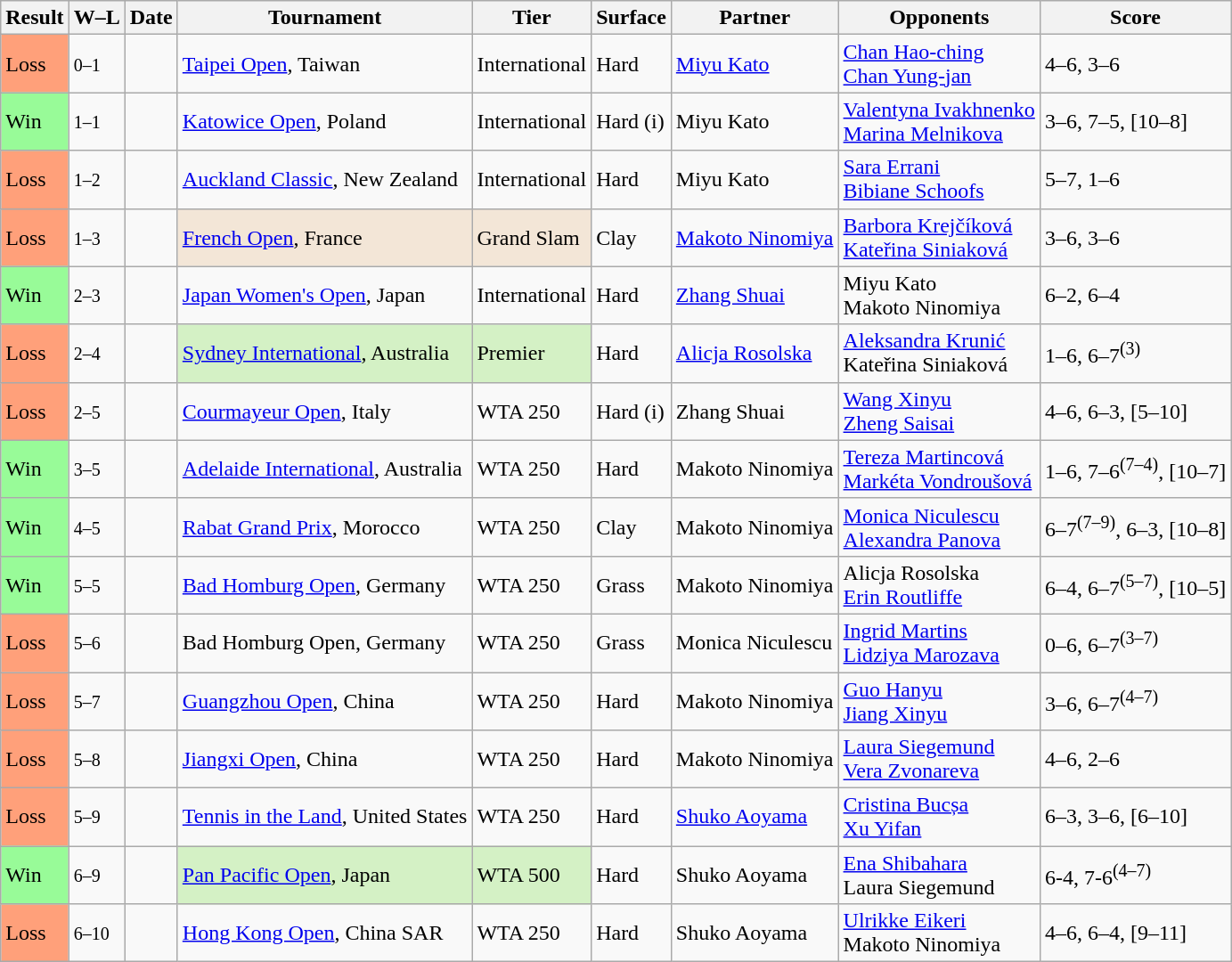<table class="sortable wikitable">
<tr>
<th>Result</th>
<th class="unsortable">W–L</th>
<th>Date</th>
<th>Tournament</th>
<th>Tier</th>
<th>Surface</th>
<th>Partner</th>
<th>Opponents</th>
<th class="unsortable">Score</th>
</tr>
<tr>
<td style="background:#ffa07a;">Loss</td>
<td><small>0–1</small></td>
<td><a href='#'></a></td>
<td><a href='#'>Taipei Open</a>, Taiwan</td>
<td>International</td>
<td>Hard</td>
<td> <a href='#'>Miyu Kato</a></td>
<td> <a href='#'>Chan Hao-ching</a> <br>  <a href='#'>Chan Yung-jan</a></td>
<td>4–6, 3–6</td>
</tr>
<tr>
<td style="background:#98fb98;">Win</td>
<td><small>1–1</small></td>
<td><a href='#'></a></td>
<td><a href='#'>Katowice Open</a>, Poland</td>
<td>International</td>
<td>Hard (i)</td>
<td> Miyu Kato</td>
<td> <a href='#'>Valentyna Ivakhnenko</a> <br>  <a href='#'>Marina Melnikova</a></td>
<td>3–6, 7–5, [10–8]</td>
</tr>
<tr>
<td style="background:#ffa07a;">Loss</td>
<td><small>1–2</small></td>
<td><a href='#'></a></td>
<td><a href='#'>Auckland Classic</a>, New Zealand</td>
<td>International</td>
<td>Hard</td>
<td> Miyu Kato</td>
<td> <a href='#'>Sara Errani</a> <br>  <a href='#'>Bibiane Schoofs</a></td>
<td>5–7, 1–6</td>
</tr>
<tr>
<td bgcolor=FFA07A>Loss</td>
<td><small>1–3</small></td>
<td><a href='#'></a></td>
<td style="background:#f3e6d7;"><a href='#'>French Open</a>, France</td>
<td style="background:#f3e6d7;">Grand Slam</td>
<td>Clay</td>
<td> <a href='#'>Makoto Ninomiya</a></td>
<td> <a href='#'>Barbora Krejčíková</a> <br>  <a href='#'>Kateřina Siniaková</a></td>
<td>3–6, 3–6</td>
</tr>
<tr>
<td style="background:#98fb98;">Win</td>
<td><small>2–3</small></td>
<td><a href='#'></a></td>
<td><a href='#'>Japan Women's Open</a>, Japan</td>
<td>International</td>
<td>Hard</td>
<td> <a href='#'>Zhang Shuai</a></td>
<td> Miyu Kato <br>  Makoto Ninomiya</td>
<td>6–2, 6–4</td>
</tr>
<tr>
<td style="background:#ffa07a;">Loss</td>
<td><small>2–4</small></td>
<td><a href='#'></a></td>
<td style="background:#d4f1c5;"><a href='#'>Sydney International</a>, Australia</td>
<td style="background:#d4f1c5;">Premier</td>
<td>Hard</td>
<td> <a href='#'>Alicja Rosolska</a></td>
<td> <a href='#'>Aleksandra Krunić</a> <br>  Kateřina Siniaková</td>
<td>1–6, 6–7<sup>(3)</sup></td>
</tr>
<tr>
<td bgcolor=FFA07A>Loss</td>
<td><small>2–5</small></td>
<td><a href='#'></a></td>
<td><a href='#'>Courmayeur Open</a>, Italy</td>
<td>WTA 250</td>
<td>Hard (i)</td>
<td> Zhang Shuai</td>
<td> <a href='#'>Wang Xinyu</a> <br>  <a href='#'>Zheng Saisai</a></td>
<td>4–6, 6–3, [5–10]</td>
</tr>
<tr>
<td bgcolor=98FB98>Win</td>
<td><small>3–5</small></td>
<td><a href='#'></a></td>
<td><a href='#'>Adelaide International</a>, Australia</td>
<td>WTA 250</td>
<td>Hard</td>
<td> Makoto Ninomiya</td>
<td> <a href='#'>Tereza Martincová</a> <br>  <a href='#'>Markéta Vondroušová</a></td>
<td>1–6, 7–6<sup>(7–4)</sup>, [10–7]</td>
</tr>
<tr>
<td bgcolor=98FB98>Win</td>
<td><small>4–5</small></td>
<td><a href='#'></a></td>
<td><a href='#'>Rabat Grand Prix</a>, Morocco</td>
<td>WTA 250</td>
<td>Clay</td>
<td> Makoto Ninomiya</td>
<td> <a href='#'>Monica Niculescu</a> <br>  <a href='#'>Alexandra Panova</a></td>
<td>6–7<sup>(7–9)</sup>, 6–3, [10–8]</td>
</tr>
<tr>
<td bgcolor=98FB98>Win</td>
<td><small>5–5</small></td>
<td><a href='#'></a></td>
<td><a href='#'>Bad Homburg Open</a>, Germany</td>
<td>WTA 250</td>
<td>Grass</td>
<td> Makoto Ninomiya</td>
<td> Alicja Rosolska <br>  <a href='#'>Erin Routliffe</a></td>
<td>6–4, 6–7<sup>(5–7)</sup>, [10–5]</td>
</tr>
<tr>
<td bgcolor=FFA07A>Loss</td>
<td><small>5–6</small></td>
<td><a href='#'></a></td>
<td>Bad Homburg Open, Germany</td>
<td>WTA 250</td>
<td>Grass</td>
<td> Monica Niculescu</td>
<td> <a href='#'>Ingrid Martins</a> <br>  <a href='#'>Lidziya Marozava</a></td>
<td>0–6, 6–7<sup>(3–7)</sup></td>
</tr>
<tr>
<td bgcolor=FFA07A>Loss</td>
<td><small>5–7</small></td>
<td><a href='#'></a></td>
<td><a href='#'>Guangzhou Open</a>, China</td>
<td>WTA 250</td>
<td>Hard</td>
<td> Makoto Ninomiya</td>
<td> <a href='#'>Guo Hanyu</a> <br>  <a href='#'>Jiang Xinyu</a></td>
<td>3–6, 6–7<sup>(4–7)</sup></td>
</tr>
<tr>
<td bgcolor=FFA07A>Loss</td>
<td><small>5–8</small></td>
<td><a href='#'></a></td>
<td><a href='#'>Jiangxi Open</a>, China</td>
<td>WTA 250</td>
<td>Hard</td>
<td> Makoto Ninomiya</td>
<td> <a href='#'>Laura Siegemund</a> <br>  <a href='#'>Vera Zvonareva</a></td>
<td>4–6, 2–6</td>
</tr>
<tr>
<td bgcolor=FFA07A>Loss</td>
<td><small>5–9</small></td>
<td><a href='#'></a></td>
<td><a href='#'>Tennis in the Land</a>, United States</td>
<td>WTA 250</td>
<td>Hard</td>
<td> <a href='#'>Shuko Aoyama</a></td>
<td> <a href='#'>Cristina Bucșa</a> <br>  <a href='#'>Xu Yifan</a></td>
<td>6–3, 3–6, [6–10]</td>
</tr>
<tr>
<td bgcolor=98FB98>Win</td>
<td><small>6–9</small></td>
<td><a href='#'></a></td>
<td style="background:#d4f1c5;"><a href='#'>Pan Pacific Open</a>, Japan</td>
<td style="background:#d4f1c5;">WTA 500</td>
<td>Hard</td>
<td> Shuko Aoyama</td>
<td> <a href='#'>Ena Shibahara</a> <br>  Laura Siegemund</td>
<td>6-4, 7-6<sup>(4–7)</sup></td>
</tr>
<tr>
<td bgcolor=FFA07A>Loss</td>
<td><small>6–10</small></td>
<td><a href='#'></a></td>
<td><a href='#'>Hong Kong Open</a>, China SAR</td>
<td>WTA 250</td>
<td>Hard</td>
<td> Shuko Aoyama</td>
<td> <a href='#'>Ulrikke Eikeri</a> <br>  Makoto Ninomiya</td>
<td>4–6, 6–4, [9–11]</td>
</tr>
</table>
